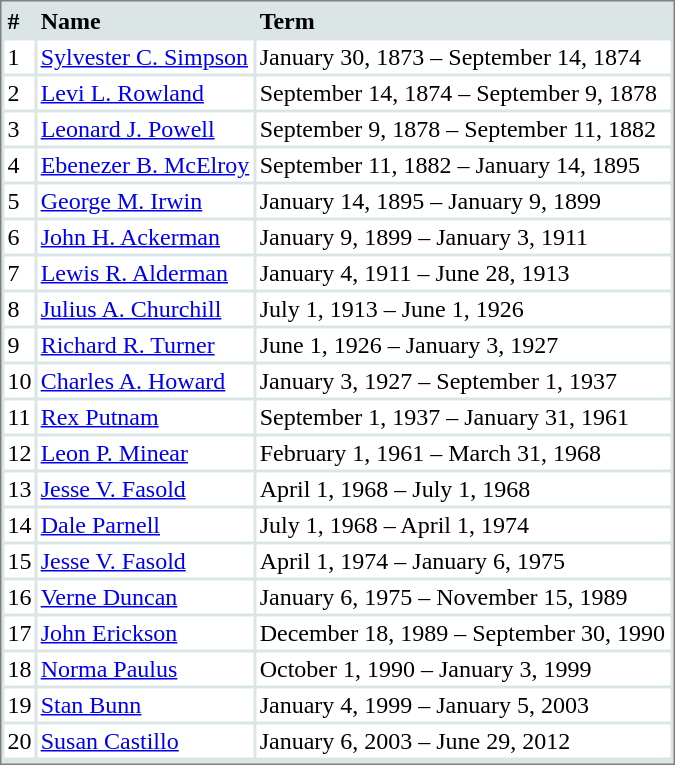<table style="text-align:left;border-style:solid;border-width:1px;border-color:#808080;background-color:#DCE5E5" cellspacing="2" cellpadding="2"  width="450px">
<tr>
<th>#</th>
<th>Name</th>
<th>Term</th>
</tr>
<tr bgcolor=#FFFFFF>
<td>1</td>
<td><a href='#'>Sylvester C. Simpson</a></td>
<td>January 30, 1873 – September 14, 1874</td>
</tr>
<tr bgcolor=#FFFFFF>
<td>2</td>
<td><a href='#'>Levi L. Rowland</a></td>
<td>September 14, 1874 – September 9, 1878</td>
</tr>
<tr bgcolor=#FFFFFF>
<td>3</td>
<td><a href='#'>Leonard J. Powell</a></td>
<td>September 9, 1878 – September 11, 1882</td>
</tr>
<tr bgcolor=#FFFFFF>
<td>4</td>
<td><a href='#'>Ebenezer B. McElroy</a></td>
<td>September 11, 1882 – January 14, 1895</td>
</tr>
<tr bgcolor=#FFFFFF>
<td>5</td>
<td><a href='#'>George M. Irwin</a></td>
<td>January 14, 1895 – January 9, 1899</td>
</tr>
<tr bgcolor=#FFFFFF>
<td>6</td>
<td><a href='#'>John H. Ackerman</a></td>
<td>January 9, 1899 – January 3, 1911</td>
</tr>
<tr bgcolor=#FFFFFF>
<td>7</td>
<td><a href='#'>Lewis R. Alderman</a></td>
<td>January 4, 1911 – June 28, 1913</td>
</tr>
<tr bgcolor=#FFFFFF>
<td>8</td>
<td><a href='#'>Julius A. Churchill</a></td>
<td>July 1, 1913 – June 1, 1926</td>
</tr>
<tr bgcolor=#FFFFFF>
<td>9</td>
<td><a href='#'>Richard R. Turner</a></td>
<td>June 1, 1926 – January 3, 1927</td>
</tr>
<tr bgcolor=#FFFFFF>
<td>10</td>
<td><a href='#'>Charles A. Howard</a></td>
<td>January 3, 1927 – September 1, 1937</td>
</tr>
<tr bgcolor=#FFFFFF>
<td>11</td>
<td><a href='#'>Rex Putnam</a></td>
<td>September 1, 1937 – January 31, 1961</td>
</tr>
<tr bgcolor=#FFFFFF>
<td>12</td>
<td><a href='#'>Leon P. Minear</a></td>
<td>February 1, 1961 – March 31, 1968</td>
</tr>
<tr bgcolor=#FFFFFF>
<td>13</td>
<td><a href='#'>Jesse V. Fasold</a></td>
<td>April 1, 1968 – July 1, 1968</td>
</tr>
<tr bgcolor=#FFFFFF>
<td>14</td>
<td><a href='#'>Dale Parnell</a></td>
<td>July 1, 1968 – April 1, 1974</td>
</tr>
<tr bgcolor=#FFFFFF>
<td>15</td>
<td><a href='#'>Jesse V. Fasold</a></td>
<td>April 1, 1974 – January 6, 1975</td>
</tr>
<tr bgcolor=#FFFFFF>
<td>16</td>
<td><a href='#'>Verne Duncan</a></td>
<td>January 6, 1975 – November 15, 1989</td>
</tr>
<tr bgcolor=#FFFFFF>
<td>17</td>
<td><a href='#'>John Erickson</a></td>
<td>December 18, 1989 – September 30, 1990</td>
</tr>
<tr bgcolor=#FFFFFF>
<td>18</td>
<td><a href='#'>Norma Paulus</a></td>
<td>October 1, 1990 – January 3, 1999</td>
</tr>
<tr bgcolor=#FFFFFF>
<td>19</td>
<td><a href='#'>Stan Bunn</a></td>
<td>January 4, 1999 – January 5, 2003</td>
</tr>
<tr bgcolor=#FFFFFF>
<td>20</td>
<td><a href='#'>Susan Castillo</a></td>
<td>January 6, 2003 – June 29, 2012</td>
</tr>
<tr bgcolor=#DDEEFF>
</tr>
</table>
